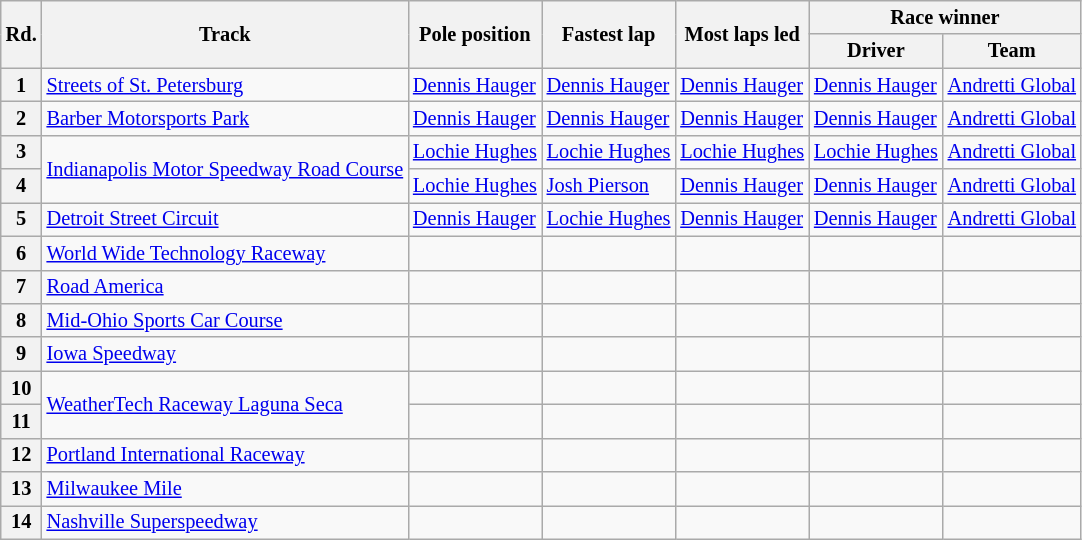<table class="wikitable" style="font-size: 85%">
<tr>
<th rowspan="2">Rd.</th>
<th rowspan="2">Track</th>
<th rowspan="2">Pole position</th>
<th rowspan="2">Fastest lap</th>
<th rowspan="2">Most laps led</th>
<th colspan="2">Race winner</th>
</tr>
<tr>
<th>Driver</th>
<th>Team</th>
</tr>
<tr>
<th>1</th>
<td><a href='#'>Streets of St. Petersburg</a></td>
<td> <a href='#'>Dennis Hauger</a></td>
<td> <a href='#'>Dennis Hauger</a></td>
<td> <a href='#'>Dennis Hauger</a></td>
<td> <a href='#'>Dennis Hauger</a></td>
<td><a href='#'>Andretti Global</a></td>
</tr>
<tr>
<th>2</th>
<td><a href='#'>Barber Motorsports Park</a></td>
<td> <a href='#'>Dennis Hauger</a></td>
<td> <a href='#'>Dennis Hauger</a></td>
<td> <a href='#'>Dennis Hauger</a></td>
<td> <a href='#'>Dennis Hauger</a></td>
<td><a href='#'>Andretti Global</a></td>
</tr>
<tr>
<th>3</th>
<td rowspan="2"><a href='#'>Indianapolis Motor Speedway Road Course</a></td>
<td> <a href='#'>Lochie Hughes</a></td>
<td> <a href='#'>Lochie Hughes</a></td>
<td> <a href='#'>Lochie Hughes</a></td>
<td> <a href='#'>Lochie Hughes</a></td>
<td><a href='#'>Andretti Global</a></td>
</tr>
<tr>
<th>4</th>
<td> <a href='#'>Lochie Hughes</a></td>
<td> <a href='#'>Josh Pierson</a></td>
<td> <a href='#'>Dennis Hauger</a></td>
<td> <a href='#'>Dennis Hauger</a></td>
<td><a href='#'>Andretti Global</a></td>
</tr>
<tr>
<th>5</th>
<td><a href='#'>Detroit Street Circuit</a></td>
<td> <a href='#'>Dennis Hauger</a></td>
<td> <a href='#'>Lochie Hughes</a></td>
<td> <a href='#'>Dennis Hauger</a></td>
<td> <a href='#'>Dennis Hauger</a></td>
<td><a href='#'>Andretti Global</a></td>
</tr>
<tr>
<th>6</th>
<td><a href='#'>World Wide Technology Raceway</a></td>
<td></td>
<td></td>
<td></td>
<td></td>
<td></td>
</tr>
<tr>
<th>7</th>
<td><a href='#'>Road America</a></td>
<td></td>
<td></td>
<td></td>
<td></td>
<td></td>
</tr>
<tr>
<th>8</th>
<td><a href='#'>Mid-Ohio Sports Car Course</a></td>
<td></td>
<td></td>
<td></td>
<td></td>
<td></td>
</tr>
<tr>
<th>9</th>
<td><a href='#'>Iowa Speedway</a></td>
<td></td>
<td></td>
<td></td>
<td></td>
<td></td>
</tr>
<tr>
<th>10</th>
<td rowspan="2"><a href='#'>WeatherTech Raceway Laguna Seca</a></td>
<td></td>
<td></td>
<td></td>
<td></td>
<td></td>
</tr>
<tr>
<th>11</th>
<td></td>
<td></td>
<td></td>
<td></td>
<td></td>
</tr>
<tr>
<th>12</th>
<td><a href='#'>Portland International Raceway</a></td>
<td></td>
<td></td>
<td></td>
<td></td>
<td></td>
</tr>
<tr>
<th>13</th>
<td><a href='#'>Milwaukee Mile</a></td>
<td></td>
<td></td>
<td></td>
<td></td>
<td></td>
</tr>
<tr>
<th>14</th>
<td><a href='#'>Nashville Superspeedway</a></td>
<td></td>
<td></td>
<td></td>
<td></td>
<td></td>
</tr>
</table>
